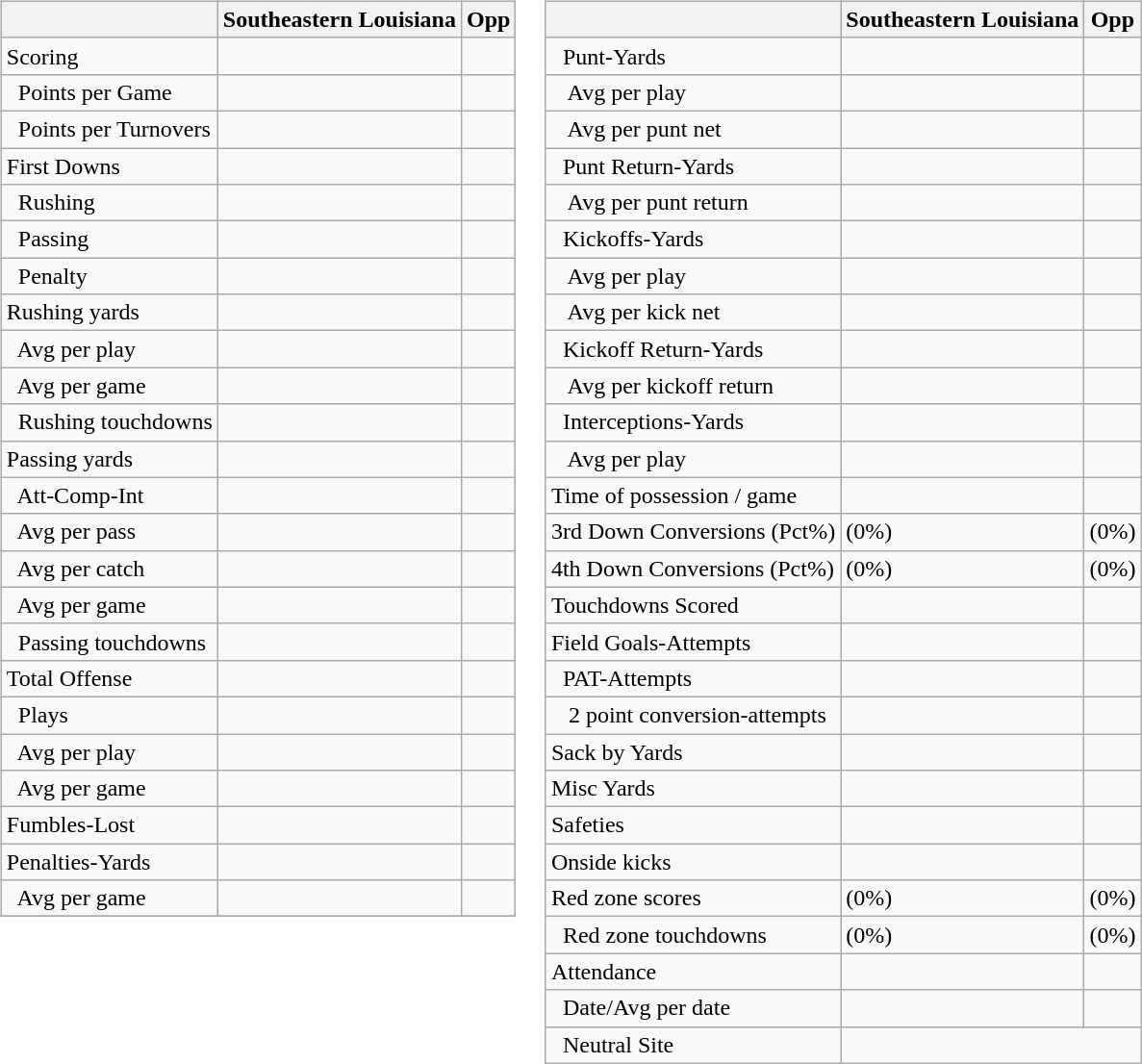<table>
<tr>
<td valign="top"><br><table class="wikitable" style="white-space:nowrap;">
<tr>
<th></th>
<th>Southeastern Louisiana</th>
<th>Opp</th>
</tr>
<tr>
<td>Scoring</td>
<td></td>
<td></td>
</tr>
<tr>
<td>  Points per Game</td>
<td></td>
<td></td>
</tr>
<tr>
<td>  Points per Turnovers</td>
<td></td>
<td></td>
</tr>
<tr>
<td>First Downs</td>
<td></td>
<td></td>
</tr>
<tr>
<td>  Rushing</td>
<td></td>
<td></td>
</tr>
<tr>
<td>  Passing</td>
<td></td>
<td></td>
</tr>
<tr>
<td>  Penalty</td>
<td></td>
<td></td>
</tr>
<tr>
<td>Rushing yards</td>
<td></td>
<td></td>
</tr>
<tr>
<td>  Avg per play</td>
<td></td>
<td></td>
</tr>
<tr>
<td>  Avg per game</td>
<td></td>
<td></td>
</tr>
<tr>
<td>  Rushing touchdowns</td>
<td></td>
<td></td>
</tr>
<tr>
<td>Passing yards</td>
<td></td>
<td></td>
</tr>
<tr>
<td>  Att-Comp-Int</td>
<td></td>
<td></td>
</tr>
<tr>
<td>  Avg per pass</td>
<td></td>
<td></td>
</tr>
<tr>
<td>  Avg per catch</td>
<td></td>
<td></td>
</tr>
<tr>
<td>  Avg per game</td>
<td></td>
<td></td>
</tr>
<tr>
<td>  Passing touchdowns</td>
<td></td>
<td></td>
</tr>
<tr>
<td>Total Offense</td>
<td></td>
<td></td>
</tr>
<tr>
<td>  Plays</td>
<td></td>
<td></td>
</tr>
<tr>
<td>  Avg per play</td>
<td></td>
<td></td>
</tr>
<tr>
<td>  Avg per game</td>
<td></td>
<td></td>
</tr>
<tr>
<td>Fumbles-Lost</td>
<td></td>
<td></td>
</tr>
<tr>
<td>Penalties-Yards</td>
<td></td>
<td></td>
</tr>
<tr>
<td>  Avg per game</td>
<td></td>
<td></td>
</tr>
<tr>
</tr>
</table>
</td>
<td valign="top"><br><table class="wikitable" style="white-space:nowrap;">
<tr>
<th></th>
<th>Southeastern Louisiana</th>
<th>Opp</th>
</tr>
<tr>
<td>  Punt-Yards</td>
<td></td>
<td></td>
</tr>
<tr>
<td>   Avg per play</td>
<td></td>
<td></td>
</tr>
<tr>
<td>   Avg per punt net</td>
<td></td>
<td></td>
</tr>
<tr>
<td>  Punt Return-Yards</td>
<td></td>
<td></td>
</tr>
<tr>
<td>   Avg per punt return</td>
<td></td>
<td></td>
</tr>
<tr>
<td>  Kickoffs-Yards</td>
<td></td>
<td></td>
</tr>
<tr>
<td>   Avg per play</td>
<td></td>
<td></td>
</tr>
<tr>
<td>   Avg per kick net</td>
<td></td>
<td></td>
</tr>
<tr>
<td>  Kickoff Return-Yards</td>
<td></td>
<td></td>
</tr>
<tr>
<td>   Avg per kickoff return</td>
<td></td>
<td></td>
</tr>
<tr>
<td>  Interceptions-Yards</td>
<td></td>
<td></td>
</tr>
<tr>
<td>   Avg per play</td>
<td></td>
<td></td>
</tr>
<tr>
<td>Time of possession / game</td>
<td></td>
<td></td>
</tr>
<tr>
<td>3rd Down Conversions (Pct%)</td>
<td>(0%)</td>
<td>(0%)</td>
</tr>
<tr>
<td>4th Down Conversions (Pct%)</td>
<td>(0%)</td>
<td>(0%)</td>
</tr>
<tr>
<td>Touchdowns Scored</td>
<td></td>
<td></td>
</tr>
<tr>
<td>Field Goals-Attempts</td>
<td></td>
<td></td>
</tr>
<tr>
<td>  PAT-Attempts</td>
<td></td>
<td></td>
</tr>
<tr>
<td>   2 point conversion-attempts</td>
<td></td>
<td></td>
</tr>
<tr>
<td>Sack by Yards</td>
<td></td>
<td></td>
</tr>
<tr>
<td>Misc Yards</td>
<td></td>
<td></td>
</tr>
<tr>
<td>Safeties</td>
<td></td>
<td></td>
</tr>
<tr>
<td>Onside kicks</td>
<td></td>
<td></td>
</tr>
<tr>
<td>Red zone scores</td>
<td>(0%)</td>
<td>(0%)</td>
</tr>
<tr>
<td>  Red zone touchdowns</td>
<td>(0%)</td>
<td>(0%)</td>
</tr>
<tr>
<td>Attendance</td>
<td></td>
<td></td>
</tr>
<tr>
<td>  Date/Avg per date</td>
<td></td>
<td></td>
</tr>
<tr>
<td>  Neutral Site</td>
<td colspan="2" align="center"></td>
</tr>
</table>
</td>
</tr>
</table>
